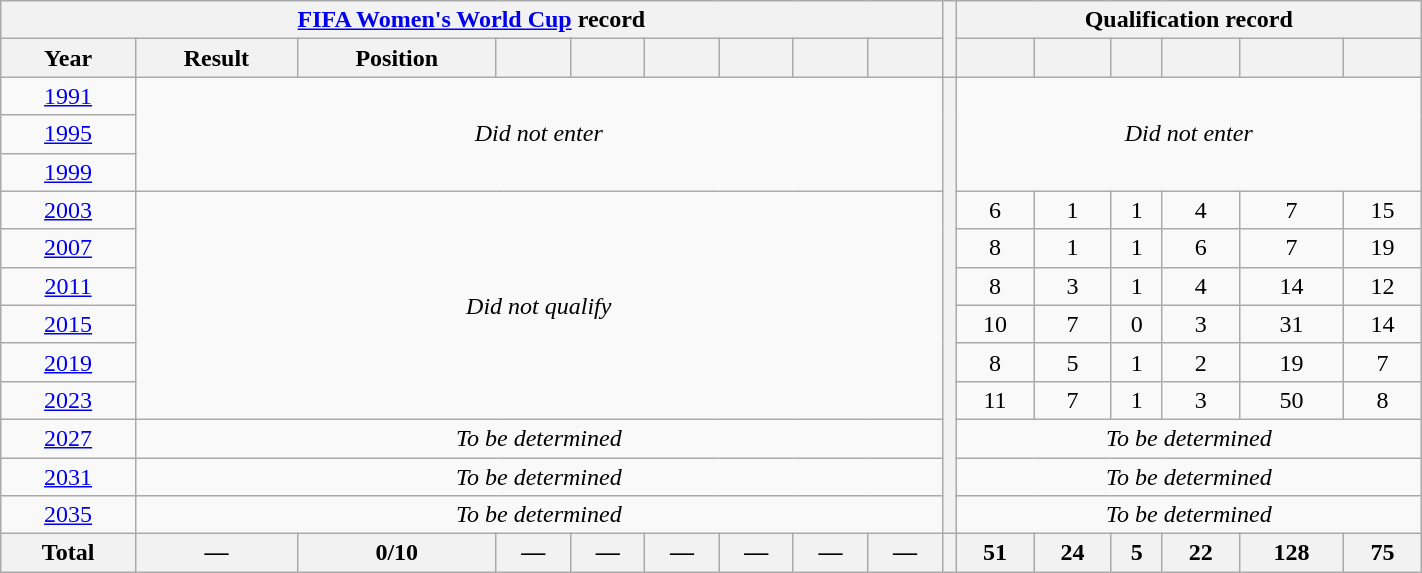<table class="wikitable" style="text-align: center; width:75%;">
<tr>
<th colspan=9><a href='#'>FIFA Women's World Cup</a> record</th>
<th width=1% rowspan=2></th>
<th colspan=7>Qualification record</th>
</tr>
<tr>
<th>Year</th>
<th>Result</th>
<th>Position</th>
<th></th>
<th></th>
<th></th>
<th></th>
<th></th>
<th></th>
<th></th>
<th></th>
<th></th>
<th></th>
<th></th>
<th></th>
</tr>
<tr>
<td> <a href='#'>1991</a></td>
<td colspan=8 rowspan=3><em>Did not enter</em></td>
<th width=1% rowspan=12></th>
<td colspan=8 rowspan=3><em>Did not enter</em></td>
</tr>
<tr>
<td> <a href='#'>1995</a></td>
</tr>
<tr>
<td> <a href='#'>1999</a></td>
</tr>
<tr>
<td> <a href='#'>2003</a></td>
<td colspan=8 rowspan=6><em>Did not qualify</em></td>
<td>6</td>
<td>1</td>
<td>1</td>
<td>4</td>
<td>7</td>
<td>15</td>
</tr>
<tr>
<td> <a href='#'>2007</a></td>
<td>8</td>
<td>1</td>
<td>1</td>
<td>6</td>
<td>7</td>
<td>19</td>
</tr>
<tr>
<td> <a href='#'>2011</a></td>
<td>8</td>
<td>3</td>
<td>1</td>
<td>4</td>
<td>14</td>
<td>12</td>
</tr>
<tr>
<td> <a href='#'>2015</a></td>
<td>10</td>
<td>7</td>
<td>0</td>
<td>3</td>
<td>31</td>
<td>14</td>
</tr>
<tr>
<td> <a href='#'>2019</a></td>
<td>8</td>
<td>5</td>
<td>1</td>
<td>2</td>
<td>19</td>
<td>7</td>
</tr>
<tr>
<td> <a href='#'>2023</a></td>
<td>11</td>
<td>7</td>
<td>1</td>
<td>3</td>
<td>50</td>
<td>8</td>
</tr>
<tr>
<td> <a href='#'>2027</a></td>
<td colspan=8><em>To be determined</em></td>
<td colspan=8><em>To be determined</em></td>
</tr>
<tr>
<td> <a href='#'>2031</a></td>
<td colspan=8><em>To be determined</em></td>
<td colspan=8><em>To be determined</em></td>
</tr>
<tr>
<td> <a href='#'>2035</a></td>
<td colspan=8><em>To be determined</em></td>
<td colspan=8><em>To be determined</em></td>
</tr>
<tr>
<th>Total</th>
<th>—</th>
<th>0/10</th>
<th>—</th>
<th>—</th>
<th>—</th>
<th>—</th>
<th>—</th>
<th>—</th>
<th width=1%></th>
<th>51</th>
<th>24</th>
<th>5</th>
<th>22</th>
<th>128</th>
<th>75</th>
</tr>
</table>
